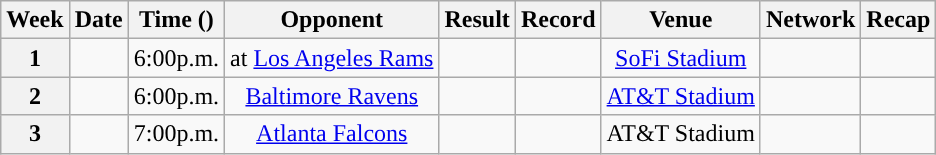<table class="wikitable" style="text-align:center">
<tr>
<th>Week</th>
<th>Date</th>
<th>Time (<a href='#'></a>)</th>
<th>Opponent</th>
<th>Result</th>
<th>Record</th>
<th>Venue</th>
<th>Network</th>
<th>Recap</th>
</tr>
<tr>
<th>1</th>
<td></td>
<td>6:00p.m.</td>
<td>at <a href='#'>Los Angeles Rams</a></td>
<td></td>
<td></td>
<td><a href='#'>SoFi Stadium</a></td>
<td></td>
<td></td>
</tr>
<tr>
<th>2</th>
<td></td>
<td>6:00p.m.</td>
<td><a href='#'>Baltimore Ravens</a></td>
<td></td>
<td></td>
<td><a href='#'>AT&T Stadium</a></td>
<td></td>
<td></td>
</tr>
<tr>
<th>3</th>
<td></td>
<td>7:00p.m.</td>
<td><a href='#'>Atlanta Falcons</a></td>
<td></td>
<td></td>
<td>AT&T Stadium</td>
<td></td>
<td></td>
</tr>
</table>
